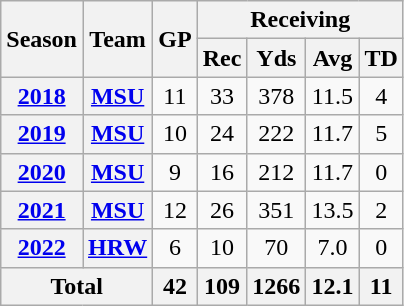<table class="wikitable" style="text-align:center;">
<tr>
<th rowspan="2">Season</th>
<th rowspan="2">Team</th>
<th rowspan="2">GP</th>
<th colspan="4">Receiving</th>
</tr>
<tr>
<th>Rec</th>
<th>Yds</th>
<th>Avg</th>
<th>TD</th>
</tr>
<tr>
<th><a href='#'>2018</a></th>
<th><a href='#'>MSU</a></th>
<td>11</td>
<td>33</td>
<td>378</td>
<td>11.5</td>
<td>4</td>
</tr>
<tr>
<th><a href='#'>2019</a></th>
<th><a href='#'>MSU</a></th>
<td>10</td>
<td>24</td>
<td>222</td>
<td>11.7</td>
<td>5</td>
</tr>
<tr>
<th><a href='#'>2020</a></th>
<th><a href='#'>MSU</a></th>
<td>9</td>
<td>16</td>
<td>212</td>
<td>11.7</td>
<td>0</td>
</tr>
<tr>
<th><a href='#'>2021</a></th>
<th><a href='#'>MSU</a></th>
<td>12</td>
<td>26</td>
<td>351</td>
<td>13.5</td>
<td>2</td>
</tr>
<tr>
<th><a href='#'>2022</a></th>
<th><a href='#'>HRW</a></th>
<td>6</td>
<td>10</td>
<td>70</td>
<td>7.0</td>
<td>0</td>
</tr>
<tr>
<th colspan="2">Total</th>
<th>42</th>
<th>109</th>
<th>1266</th>
<th>12.1</th>
<th>11</th>
</tr>
</table>
